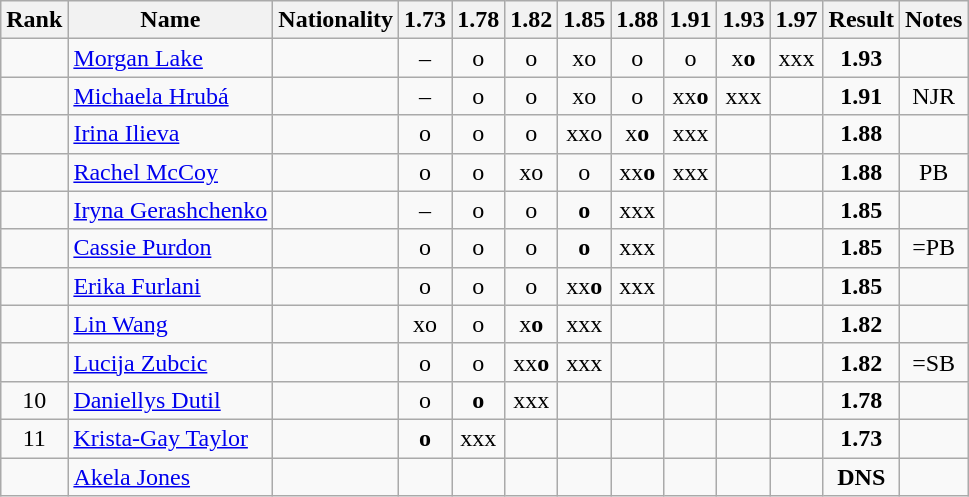<table class="wikitable sortable" style="text-align:center">
<tr>
<th>Rank</th>
<th>Name</th>
<th>Nationality</th>
<th>1.73</th>
<th>1.78</th>
<th>1.82</th>
<th>1.85</th>
<th>1.88</th>
<th>1.91</th>
<th>1.93</th>
<th>1.97</th>
<th>Result</th>
<th>Notes</th>
</tr>
<tr>
<td></td>
<td align=left><a href='#'>Morgan Lake</a></td>
<td align=left></td>
<td>–</td>
<td>o</td>
<td>o</td>
<td>xo</td>
<td>o</td>
<td>o</td>
<td>x<strong>o</strong></td>
<td>xxx</td>
<td><strong>1.93</strong></td>
<td></td>
</tr>
<tr>
<td></td>
<td align=left><a href='#'>Michaela Hrubá</a></td>
<td align=left></td>
<td>–</td>
<td>o</td>
<td>o</td>
<td>xo</td>
<td>o</td>
<td>xx<strong>o</strong></td>
<td>xxx</td>
<td></td>
<td><strong>1.91</strong></td>
<td>NJR</td>
</tr>
<tr>
<td></td>
<td align=left><a href='#'>Irina Ilieva</a></td>
<td align=left></td>
<td>o</td>
<td>o</td>
<td>o</td>
<td>xxo</td>
<td>x<strong>o</strong></td>
<td>xxx</td>
<td></td>
<td></td>
<td><strong>1.88</strong></td>
<td></td>
</tr>
<tr>
<td></td>
<td align=left><a href='#'>Rachel McCoy</a></td>
<td align=left></td>
<td>o</td>
<td>o</td>
<td>xo</td>
<td>o</td>
<td>xx<strong>o</strong></td>
<td>xxx</td>
<td></td>
<td></td>
<td><strong>1.88</strong></td>
<td>PB</td>
</tr>
<tr>
<td></td>
<td align=left><a href='#'>Iryna Gerashchenko</a></td>
<td align=left></td>
<td>–</td>
<td>o</td>
<td>o</td>
<td><strong>o</strong></td>
<td>xxx</td>
<td></td>
<td></td>
<td></td>
<td><strong>1.85</strong></td>
<td></td>
</tr>
<tr>
<td></td>
<td align=left><a href='#'>Cassie Purdon</a></td>
<td align=left></td>
<td>o</td>
<td>o</td>
<td>o</td>
<td><strong>o</strong></td>
<td>xxx</td>
<td></td>
<td></td>
<td></td>
<td><strong>1.85</strong></td>
<td>=PB</td>
</tr>
<tr>
<td></td>
<td align=left><a href='#'>Erika Furlani</a></td>
<td align=left></td>
<td>o</td>
<td>o</td>
<td>o</td>
<td>xx<strong>o</strong></td>
<td>xxx</td>
<td></td>
<td></td>
<td></td>
<td><strong>1.85</strong></td>
<td></td>
</tr>
<tr>
<td></td>
<td align=left><a href='#'>Lin Wang</a></td>
<td align=left></td>
<td>xo</td>
<td>o</td>
<td>x<strong>o</strong></td>
<td>xxx</td>
<td></td>
<td></td>
<td></td>
<td></td>
<td><strong>1.82</strong></td>
<td></td>
</tr>
<tr>
<td></td>
<td align=left><a href='#'>Lucija Zubcic</a></td>
<td align=left></td>
<td>o</td>
<td>o</td>
<td>xx<strong>o</strong></td>
<td>xxx</td>
<td></td>
<td></td>
<td></td>
<td></td>
<td><strong>1.82</strong></td>
<td>=SB</td>
</tr>
<tr>
<td>10</td>
<td align=left><a href='#'>Daniellys Dutil</a></td>
<td align=left></td>
<td>o</td>
<td><strong>o</strong></td>
<td>xxx</td>
<td></td>
<td></td>
<td></td>
<td></td>
<td></td>
<td><strong>1.78</strong></td>
<td></td>
</tr>
<tr>
<td>11</td>
<td align=left><a href='#'>Krista-Gay Taylor</a></td>
<td align=left></td>
<td><strong>o</strong></td>
<td>xxx</td>
<td></td>
<td></td>
<td></td>
<td></td>
<td></td>
<td></td>
<td><strong>1.73</strong></td>
<td></td>
</tr>
<tr>
<td></td>
<td align=left><a href='#'>Akela Jones</a></td>
<td align=left></td>
<td></td>
<td></td>
<td></td>
<td></td>
<td></td>
<td></td>
<td></td>
<td></td>
<td><strong>DNS</strong></td>
<td></td>
</tr>
</table>
